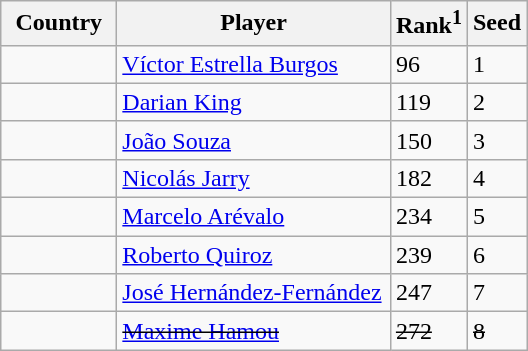<table class="sortable wikitable">
<tr>
<th width="70">Country</th>
<th width="175">Player</th>
<th>Rank<sup>1</sup></th>
<th>Seed</th>
</tr>
<tr>
<td></td>
<td><a href='#'>Víctor Estrella Burgos</a></td>
<td>96</td>
<td>1</td>
</tr>
<tr>
<td></td>
<td><a href='#'>Darian King</a></td>
<td>119</td>
<td>2</td>
</tr>
<tr>
<td></td>
<td><a href='#'>João Souza</a></td>
<td>150</td>
<td>3</td>
</tr>
<tr>
<td></td>
<td><a href='#'>Nicolás Jarry</a></td>
<td>182</td>
<td>4</td>
</tr>
<tr>
<td></td>
<td><a href='#'>Marcelo Arévalo</a></td>
<td>234</td>
<td>5</td>
</tr>
<tr>
<td></td>
<td><a href='#'>Roberto Quiroz</a></td>
<td>239</td>
<td>6</td>
</tr>
<tr>
<td></td>
<td><a href='#'>José Hernández-Fernández</a></td>
<td>247</td>
<td>7</td>
</tr>
<tr>
<td><s></s></td>
<td><s><a href='#'>Maxime Hamou</a></s></td>
<td><s>272</s></td>
<td><s>8</s></td>
</tr>
</table>
